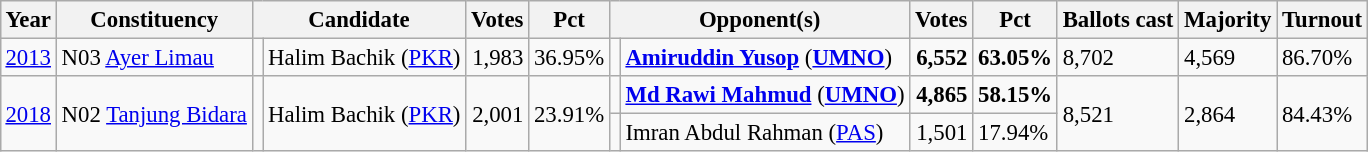<table class="wikitable" style="margin:0.5em ; font-size:95%">
<tr>
<th>Year</th>
<th>Constituency</th>
<th colspan=2>Candidate</th>
<th>Votes</th>
<th>Pct</th>
<th colspan=2>Opponent(s)</th>
<th>Votes</th>
<th>Pct</th>
<th>Ballots cast</th>
<th>Majority</th>
<th>Turnout</th>
</tr>
<tr>
<td><a href='#'>2013</a></td>
<td>N03 <a href='#'>Ayer Limau</a></td>
<td></td>
<td>Halim Bachik (<a href='#'>PKR</a>)</td>
<td align=right>1,983</td>
<td>36.95%</td>
<td></td>
<td><strong><a href='#'>Amiruddin Yusop</a></strong> (<a href='#'><strong>UMNO</strong></a>)</td>
<td align=right><strong>6,552</strong></td>
<td><strong>63.05%</strong></td>
<td>8,702</td>
<td>4,569</td>
<td>86.70%</td>
</tr>
<tr>
<td rowspan=2><a href='#'>2018</a></td>
<td rowspan=2>N02 <a href='#'>Tanjung Bidara</a></td>
<td rowspan=2 ></td>
<td rowspan=2>Halim Bachik (<a href='#'>PKR</a>)</td>
<td rowspan=2 align=right>2,001</td>
<td rowspan=2>23.91%</td>
<td></td>
<td><strong><a href='#'>Md Rawi Mahmud</a></strong> (<a href='#'><strong>UMNO</strong></a>)</td>
<td align=right><strong>4,865</strong></td>
<td><strong>58.15%</strong></td>
<td rowspan=2>8,521</td>
<td rowspan=2>2,864</td>
<td rowspan=2>84.43%</td>
</tr>
<tr>
<td></td>
<td>Imran Abdul Rahman (<a href='#'>PAS</a>)</td>
<td align=right>1,501</td>
<td>17.94%</td>
</tr>
</table>
